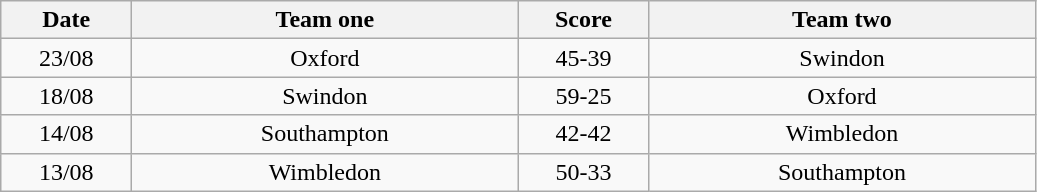<table class="wikitable" style="text-align: center">
<tr>
<th width=80>Date</th>
<th width=250>Team one</th>
<th width=80>Score</th>
<th width=250>Team two</th>
</tr>
<tr>
<td>23/08</td>
<td>Oxford</td>
<td>45-39</td>
<td>Swindon</td>
</tr>
<tr>
<td>18/08</td>
<td>Swindon</td>
<td>59-25</td>
<td>Oxford</td>
</tr>
<tr>
<td>14/08</td>
<td>Southampton</td>
<td>42-42</td>
<td>Wimbledon</td>
</tr>
<tr>
<td>13/08</td>
<td>Wimbledon</td>
<td>50-33</td>
<td>Southampton</td>
</tr>
</table>
